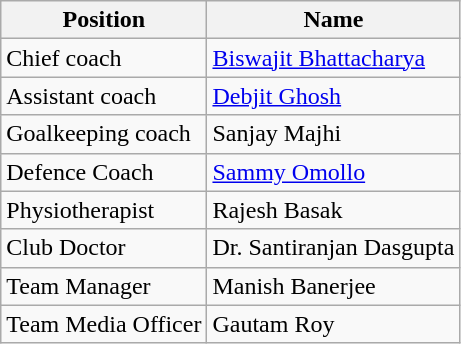<table class="wikitable">
<tr>
<th>Position</th>
<th>Name</th>
</tr>
<tr>
<td>Chief coach</td>
<td> <a href='#'>Biswajit Bhattacharya</a></td>
</tr>
<tr>
<td>Assistant coach</td>
<td> <a href='#'>Debjit Ghosh</a></td>
</tr>
<tr>
<td>Goalkeeping coach</td>
<td> Sanjay Majhi</td>
</tr>
<tr>
<td>Defence Coach</td>
<td> <a href='#'>Sammy Omollo</a></td>
</tr>
<tr>
<td>Physiotherapist</td>
<td> Rajesh Basak</td>
</tr>
<tr>
<td>Club Doctor</td>
<td> Dr. Santiranjan Dasgupta</td>
</tr>
<tr>
<td>Team Manager</td>
<td> Manish Banerjee</td>
</tr>
<tr>
<td>Team Media Officer</td>
<td> Gautam Roy</td>
</tr>
</table>
